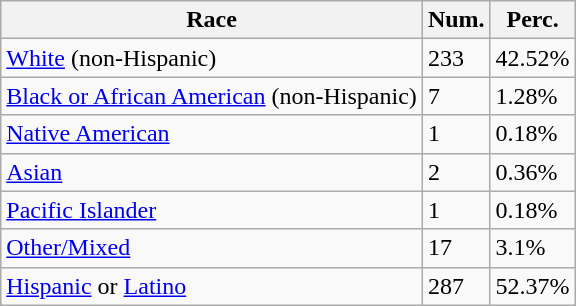<table class="wikitable">
<tr>
<th>Race</th>
<th>Num.</th>
<th>Perc.</th>
</tr>
<tr>
<td><a href='#'>White</a> (non-Hispanic)</td>
<td>233</td>
<td>42.52%</td>
</tr>
<tr>
<td><a href='#'>Black or African American</a> (non-Hispanic)</td>
<td>7</td>
<td>1.28%</td>
</tr>
<tr>
<td><a href='#'>Native American</a></td>
<td>1</td>
<td>0.18%</td>
</tr>
<tr>
<td><a href='#'>Asian</a></td>
<td>2</td>
<td>0.36%</td>
</tr>
<tr>
<td><a href='#'>Pacific Islander</a></td>
<td>1</td>
<td>0.18%</td>
</tr>
<tr>
<td><a href='#'>Other/Mixed</a></td>
<td>17</td>
<td>3.1%</td>
</tr>
<tr>
<td><a href='#'>Hispanic</a> or <a href='#'>Latino</a></td>
<td>287</td>
<td>52.37%</td>
</tr>
</table>
